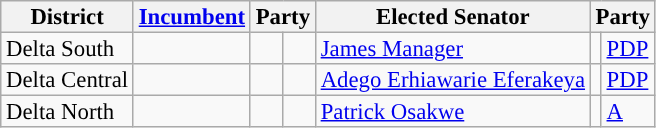<table class="sortable wikitable" style="font-size:95%;line-height:14px;">
<tr>
<th class="unsortable">District</th>
<th class="unsortable"><a href='#'>Incumbent</a></th>
<th colspan="2">Party</th>
<th class="unsortable">Elected Senator</th>
<th colspan="2">Party</th>
</tr>
<tr>
<td>Delta South</td>
<td></td>
<td></td>
<td></td>
<td><a href='#'>James Manager</a></td>
<td style="background:"></td>
<td><a href='#'>PDP</a></td>
</tr>
<tr>
<td>Delta Central</td>
<td></td>
<td></td>
<td></td>
<td><a href='#'>Adego Erhiawarie Eferakeya</a></td>
<td style="background:"></td>
<td><a href='#'>PDP</a></td>
</tr>
<tr>
<td>Delta North</td>
<td></td>
<td></td>
<td></td>
<td><a href='#'>Patrick Osakwe</a></td>
<td style="background:"></td>
<td><a href='#'>A</a></td>
</tr>
</table>
